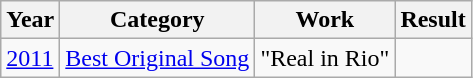<table class="wikitable">
<tr>
<th>Year</th>
<th>Category</th>
<th>Work</th>
<th>Result</th>
</tr>
<tr>
<td><a href='#'>2011</a></td>
<td><a href='#'>Best Original Song</a></td>
<td>"Real in Rio"</td>
<td></td>
</tr>
</table>
